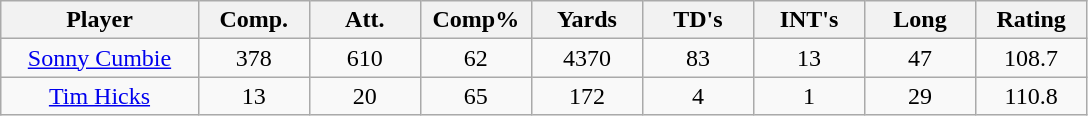<table class="wikitable sortable">
<tr>
<th bgcolor="#DDDDFF" width="16%">Player</th>
<th bgcolor="#DDDDFF" width="9%">Comp.</th>
<th bgcolor="#DDDDFF" width="9%">Att.</th>
<th bgcolor="#DDDDFF" width="9%">Comp%</th>
<th bgcolor="#DDDDFF" width="9%">Yards</th>
<th bgcolor="#DDDDFF" width="9%">TD's</th>
<th bgcolor="#DDDDFF" width="9%">INT's</th>
<th bgcolor="#DDDDFF" width="9%">Long</th>
<th bgcolor="#DDDDFF" width="9%">Rating</th>
</tr>
<tr align="center">
<td><a href='#'>Sonny Cumbie</a></td>
<td>378</td>
<td>610</td>
<td>62</td>
<td>4370</td>
<td>83</td>
<td>13</td>
<td>47</td>
<td>108.7</td>
</tr>
<tr align="center">
<td><a href='#'>Tim Hicks</a></td>
<td>13</td>
<td>20</td>
<td>65</td>
<td>172</td>
<td>4</td>
<td>1</td>
<td>29</td>
<td>110.8</td>
</tr>
</table>
